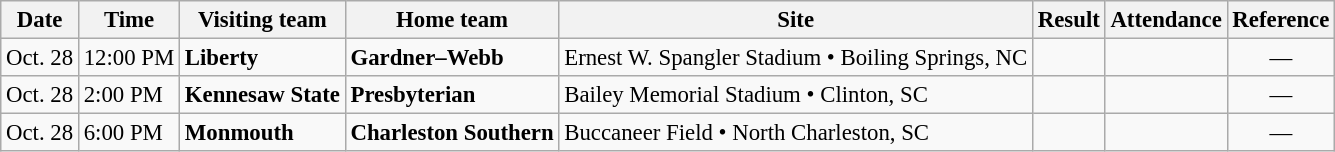<table class="wikitable" style="font-size:95%;">
<tr>
<th>Date</th>
<th>Time</th>
<th>Visiting team</th>
<th>Home team</th>
<th>Site</th>
<th>Result</th>
<th>Attendance</th>
<th class="unsortable">Reference</th>
</tr>
<tr bgcolor=>
<td>Oct. 28</td>
<td>12:00 PM</td>
<td><strong>Liberty</strong></td>
<td><strong>Gardner–Webb</strong></td>
<td>Ernest W. Spangler Stadium • Boiling Springs, NC</td>
<td></td>
<td></td>
<td style="text-align:center;">— </td>
</tr>
<tr bgcolor=>
<td>Oct. 28</td>
<td>2:00 PM</td>
<td><strong>Kennesaw State</strong></td>
<td><strong>Presbyterian</strong></td>
<td>Bailey Memorial Stadium • Clinton, SC</td>
<td></td>
<td></td>
<td style="text-align:center;">— </td>
</tr>
<tr bgcolor=>
<td>Oct. 28</td>
<td>6:00 PM</td>
<td><strong>Monmouth</strong></td>
<td><strong>Charleston Southern</strong></td>
<td>Buccaneer Field • North Charleston, SC</td>
<td></td>
<td></td>
<td style="text-align:center;">— </td>
</tr>
</table>
